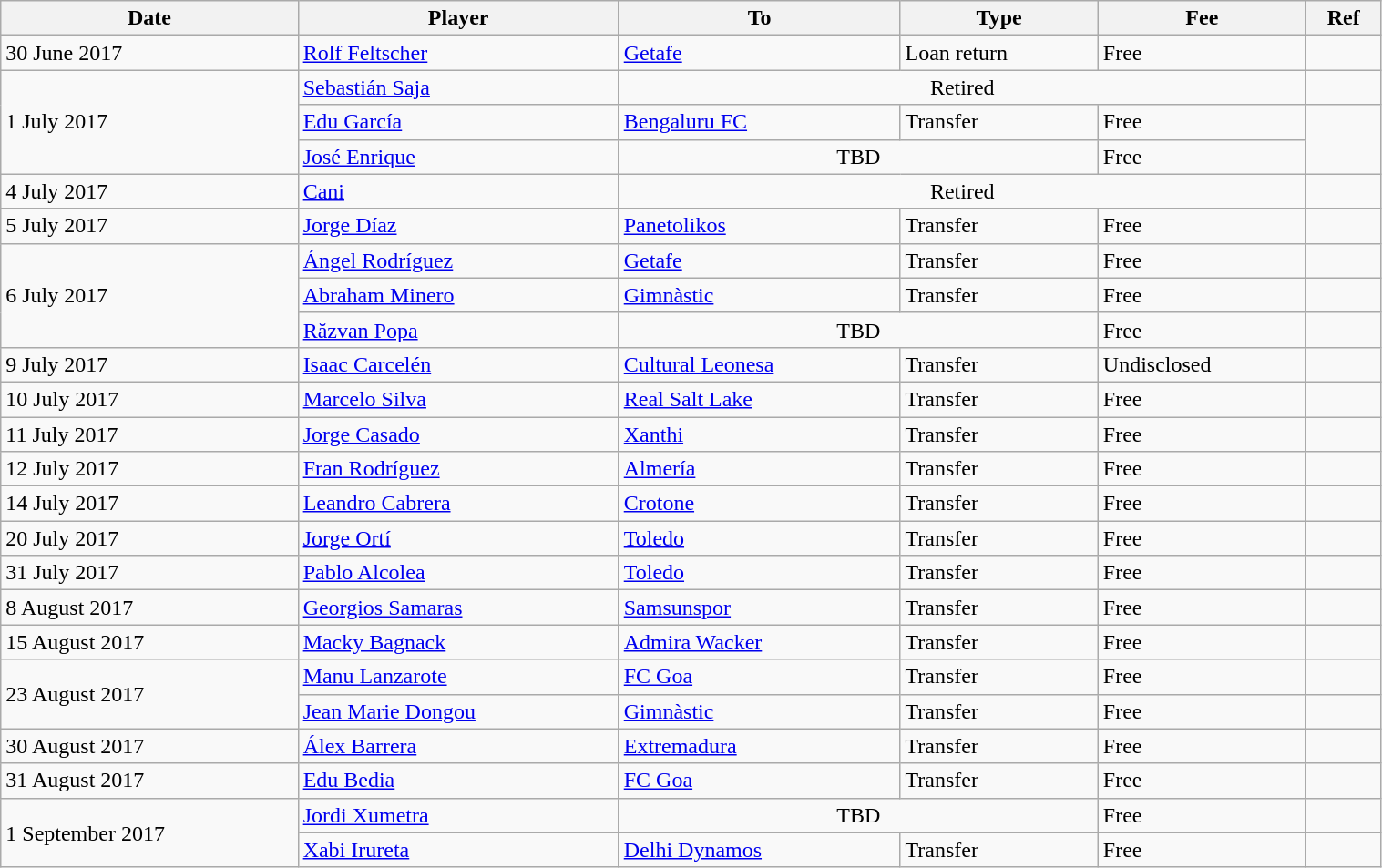<table class="wikitable" style="width:80%;">
<tr>
<th>Date</th>
<th>Player</th>
<th>To</th>
<th>Type</th>
<th>Fee</th>
<th>Ref</th>
</tr>
<tr>
<td>30 June 2017</td>
<td> <a href='#'>Rolf Feltscher</a></td>
<td> <a href='#'>Getafe</a></td>
<td>Loan return</td>
<td>Free</td>
<td></td>
</tr>
<tr>
<td rowspan="3">1 July 2017</td>
<td> <a href='#'>Sebastián Saja</a></td>
<td colspan="3" style="text-align:center;">Retired</td>
<td></td>
</tr>
<tr>
<td> <a href='#'>Edu García</a></td>
<td> <a href='#'>Bengaluru FC</a></td>
<td>Transfer</td>
<td>Free</td>
<td rowspan="2"></td>
</tr>
<tr>
<td> <a href='#'>José Enrique</a></td>
<td colspan="2" style="text-align:center;">TBD</td>
<td>Free</td>
</tr>
<tr>
<td>4 July 2017</td>
<td> <a href='#'>Cani</a></td>
<td colspan="3" style="text-align:center;">Retired</td>
<td></td>
</tr>
<tr>
<td>5 July 2017</td>
<td> <a href='#'>Jorge Díaz</a></td>
<td> <a href='#'>Panetolikos</a></td>
<td>Transfer</td>
<td>Free</td>
<td></td>
</tr>
<tr>
<td rowspan="3">6 July 2017</td>
<td> <a href='#'>Ángel Rodríguez</a></td>
<td> <a href='#'>Getafe</a></td>
<td>Transfer</td>
<td>Free</td>
<td></td>
</tr>
<tr>
<td> <a href='#'>Abraham Minero</a></td>
<td> <a href='#'>Gimnàstic</a></td>
<td>Transfer</td>
<td>Free</td>
<td></td>
</tr>
<tr>
<td> <a href='#'>Răzvan Popa</a></td>
<td colspan="2" style="text-align:center;">TBD</td>
<td>Free</td>
<td></td>
</tr>
<tr>
<td>9 July 2017</td>
<td> <a href='#'>Isaac Carcelén</a></td>
<td> <a href='#'>Cultural Leonesa</a></td>
<td>Transfer</td>
<td>Undisclosed</td>
<td></td>
</tr>
<tr>
<td>10 July 2017</td>
<td> <a href='#'>Marcelo Silva</a></td>
<td> <a href='#'>Real Salt Lake</a></td>
<td>Transfer</td>
<td>Free</td>
<td></td>
</tr>
<tr>
<td>11 July 2017</td>
<td> <a href='#'>Jorge Casado</a></td>
<td> <a href='#'>Xanthi</a></td>
<td>Transfer</td>
<td>Free</td>
<td></td>
</tr>
<tr>
<td>12 July 2017</td>
<td> <a href='#'>Fran Rodríguez</a></td>
<td> <a href='#'>Almería</a></td>
<td>Transfer</td>
<td>Free</td>
<td></td>
</tr>
<tr>
<td>14 July 2017</td>
<td> <a href='#'>Leandro Cabrera</a></td>
<td> <a href='#'>Crotone</a></td>
<td>Transfer</td>
<td>Free</td>
<td></td>
</tr>
<tr>
<td>20 July 2017</td>
<td> <a href='#'>Jorge Ortí</a></td>
<td> <a href='#'>Toledo</a></td>
<td>Transfer</td>
<td>Free</td>
<td></td>
</tr>
<tr>
<td>31 July 2017</td>
<td> <a href='#'>Pablo Alcolea</a></td>
<td> <a href='#'>Toledo</a></td>
<td>Transfer</td>
<td>Free</td>
<td></td>
</tr>
<tr>
<td>8 August 2017</td>
<td> <a href='#'>Georgios Samaras</a></td>
<td> <a href='#'>Samsunspor</a></td>
<td>Transfer</td>
<td>Free</td>
<td></td>
</tr>
<tr>
<td>15 August 2017</td>
<td> <a href='#'>Macky Bagnack</a></td>
<td> <a href='#'>Admira Wacker</a></td>
<td>Transfer</td>
<td>Free</td>
<td></td>
</tr>
<tr>
<td rowspan="2">23 August 2017</td>
<td> <a href='#'>Manu Lanzarote</a></td>
<td> <a href='#'>FC Goa</a></td>
<td>Transfer</td>
<td>Free</td>
<td></td>
</tr>
<tr>
<td> <a href='#'>Jean Marie Dongou</a></td>
<td> <a href='#'>Gimnàstic</a></td>
<td>Transfer</td>
<td>Free</td>
<td></td>
</tr>
<tr>
<td>30 August 2017</td>
<td> <a href='#'>Álex Barrera</a></td>
<td> <a href='#'>Extremadura</a></td>
<td>Transfer</td>
<td>Free</td>
<td></td>
</tr>
<tr>
<td>31 August 2017</td>
<td> <a href='#'>Edu Bedia</a></td>
<td> <a href='#'>FC Goa</a></td>
<td>Transfer</td>
<td>Free</td>
<td></td>
</tr>
<tr>
<td rowspan="2">1 September 2017</td>
<td> <a href='#'>Jordi Xumetra</a></td>
<td colspan="2" style="text-align:center;">TBD</td>
<td>Free</td>
<td></td>
</tr>
<tr>
<td> <a href='#'>Xabi Irureta</a></td>
<td> <a href='#'>Delhi Dynamos</a></td>
<td>Transfer</td>
<td>Free</td>
<td></td>
</tr>
</table>
